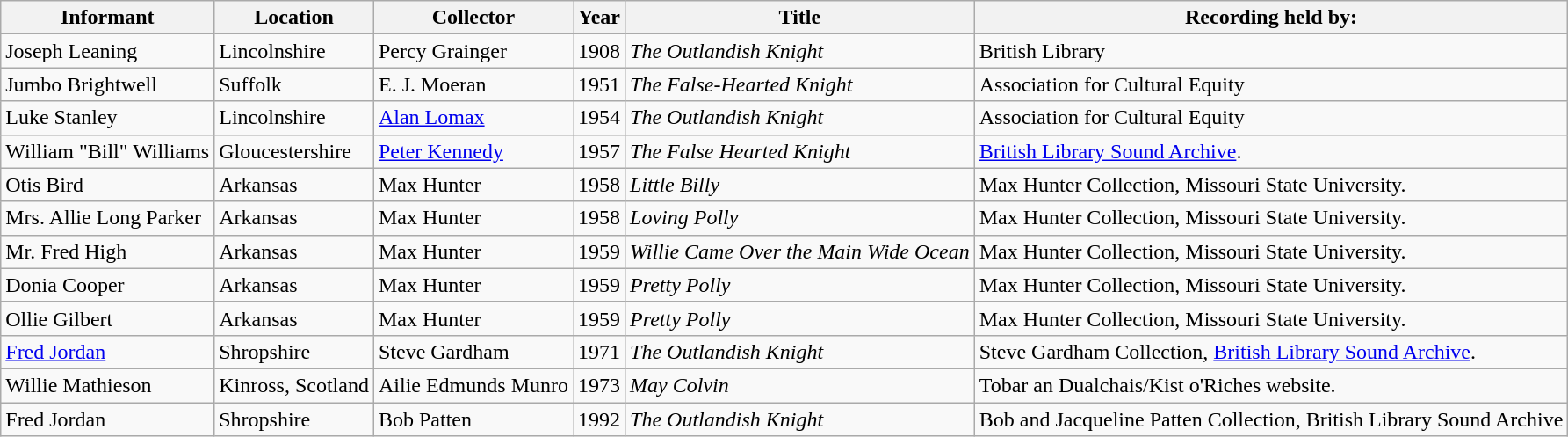<table class="wikitable">
<tr>
<th>Informant</th>
<th>Location</th>
<th>Collector</th>
<th>Year</th>
<th>Title</th>
<th>Recording held by:</th>
</tr>
<tr>
<td>Joseph Leaning</td>
<td>Lincolnshire</td>
<td>Percy Grainger</td>
<td>1908</td>
<td><em>The Outlandish Knight</em></td>
<td>British Library</td>
</tr>
<tr>
<td>Jumbo Brightwell</td>
<td>Suffolk</td>
<td>E. J. Moeran</td>
<td>1951</td>
<td><em>The False-Hearted Knight</em></td>
<td>Association for Cultural Equity</td>
</tr>
<tr>
<td>Luke Stanley</td>
<td>Lincolnshire</td>
<td><a href='#'>Alan Lomax</a></td>
<td>1954</td>
<td><em>The Outlandish Knight</em></td>
<td>Association for Cultural Equity</td>
</tr>
<tr>
<td>William "Bill" Williams</td>
<td>Gloucestershire</td>
<td><a href='#'>Peter Kennedy</a></td>
<td>1957</td>
<td><em>The False Hearted Knight</em></td>
<td><a href='#'>British Library Sound Archive</a>.</td>
</tr>
<tr>
<td>Otis Bird</td>
<td>Arkansas</td>
<td>Max Hunter</td>
<td>1958</td>
<td><em>Little Billy</em></td>
<td>Max Hunter Collection, Missouri State University.</td>
</tr>
<tr>
<td>Mrs. Allie Long Parker</td>
<td>Arkansas</td>
<td>Max Hunter</td>
<td>1958</td>
<td><em>Loving Polly</em></td>
<td>Max Hunter Collection, Missouri State University.</td>
</tr>
<tr>
<td>Mr. Fred High</td>
<td>Arkansas</td>
<td>Max Hunter</td>
<td>1959</td>
<td><em>Willie Came Over the Main Wide Ocean</em></td>
<td>Max Hunter Collection, Missouri State University.</td>
</tr>
<tr>
<td>Donia Cooper</td>
<td>Arkansas</td>
<td>Max Hunter</td>
<td>1959</td>
<td><em>Pretty Polly</em></td>
<td>Max Hunter Collection, Missouri State University.</td>
</tr>
<tr>
<td>Ollie Gilbert</td>
<td>Arkansas</td>
<td>Max Hunter</td>
<td>1959</td>
<td><em>Pretty Polly</em></td>
<td>Max Hunter Collection, Missouri State University.</td>
</tr>
<tr>
<td><a href='#'>Fred Jordan</a></td>
<td>Shropshire</td>
<td>Steve Gardham</td>
<td>1971</td>
<td><em>The Outlandish Knight</em></td>
<td>Steve Gardham Collection, <a href='#'>British Library Sound Archive</a>.</td>
</tr>
<tr>
<td>Willie Mathieson</td>
<td>Kinross, Scotland</td>
<td>Ailie Edmunds Munro</td>
<td>1973</td>
<td><em>May Colvin</em></td>
<td>Tobar an Dualchais/Kist o'Riches website.</td>
</tr>
<tr>
<td>Fred Jordan</td>
<td>Shropshire</td>
<td>Bob Patten</td>
<td>1992</td>
<td><em>The Outlandish Knight</em></td>
<td>Bob and Jacqueline Patten Collection, British Library Sound Archive</td>
</tr>
</table>
